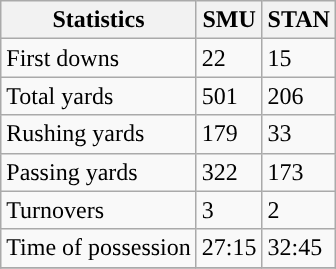<table class="wikitable" style="float: left;">
<tr>
<th>Statistics</th>
<th>SMU</th>
<th>STAN</th>
</tr>
<tr>
<td>First downs</td>
<td>22</td>
<td>15</td>
</tr>
<tr>
<td>Total yards</td>
<td>501</td>
<td>206</td>
</tr>
<tr>
<td>Rushing yards</td>
<td>179</td>
<td>33</td>
</tr>
<tr>
<td>Passing yards</td>
<td>322</td>
<td>173</td>
</tr>
<tr>
<td>Turnovers</td>
<td>3</td>
<td>2</td>
</tr>
<tr>
<td>Time of possession</td>
<td>27:15</td>
<td>32:45</td>
</tr>
<tr>
</tr>
</table>
